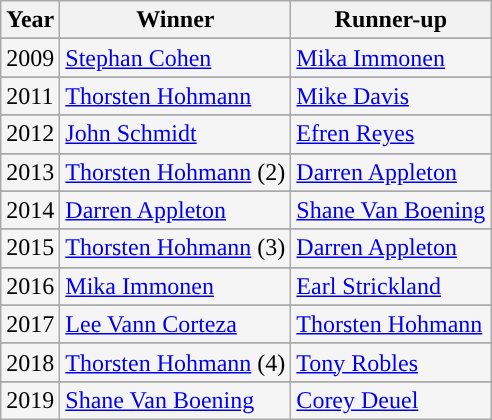<table class="wikitable sortable" style="font-size:100%; text-align: left;">
<tr>
<th>Year</th>
<th>Winner</th>
<th>Runner-up</th>
</tr>
<tr>
</tr>
<tr style="background:#F5F5F5;">
<td>2009</td>
<td> <a href='#'>Stephan Cohen</a></td>
<td> <a href='#'>Mika Immonen</a></td>
</tr>
<tr>
</tr>
<tr style="background:#F5F5F5;">
<td>2011</td>
<td> <a href='#'>Thorsten Hohmann</a></td>
<td> <a href='#'>Mike Davis</a></td>
</tr>
<tr>
</tr>
<tr style="background:#F5F5F5;">
<td>2012</td>
<td> <a href='#'>John Schmidt</a></td>
<td> <a href='#'>Efren Reyes</a></td>
</tr>
<tr>
</tr>
<tr style="background:#F5F5F5;">
<td>2013</td>
<td> <a href='#'>Thorsten Hohmann</a> (2)</td>
<td> <a href='#'>Darren Appleton</a></td>
</tr>
<tr>
</tr>
<tr style="background:#F5F5F5;">
<td>2014</td>
<td> <a href='#'>Darren Appleton</a></td>
<td> <a href='#'>Shane Van Boening</a></td>
</tr>
<tr>
</tr>
<tr style="background:#F5F5F5;">
<td>2015</td>
<td> <a href='#'>Thorsten Hohmann</a> (3)</td>
<td> <a href='#'>Darren Appleton</a></td>
</tr>
<tr>
</tr>
<tr style="background:#F5F5F5;">
<td>2016</td>
<td> <a href='#'>Mika Immonen</a></td>
<td> <a href='#'>Earl Strickland</a></td>
</tr>
<tr>
</tr>
<tr style="background:#F5F5F5;">
<td>2017</td>
<td> <a href='#'>Lee Vann Corteza</a></td>
<td> <a href='#'>Thorsten Hohmann</a></td>
</tr>
<tr>
</tr>
<tr style="background:#F5F5F5;">
<td>2018</td>
<td> <a href='#'>Thorsten Hohmann</a> (4)</td>
<td> <a href='#'>Tony Robles</a></td>
</tr>
<tr>
</tr>
<tr style="background:#F5F5F5;">
<td>2019</td>
<td> <a href='#'>Shane Van Boening</a></td>
<td> <a href='#'>Corey Deuel</a></td>
</tr>
</table>
